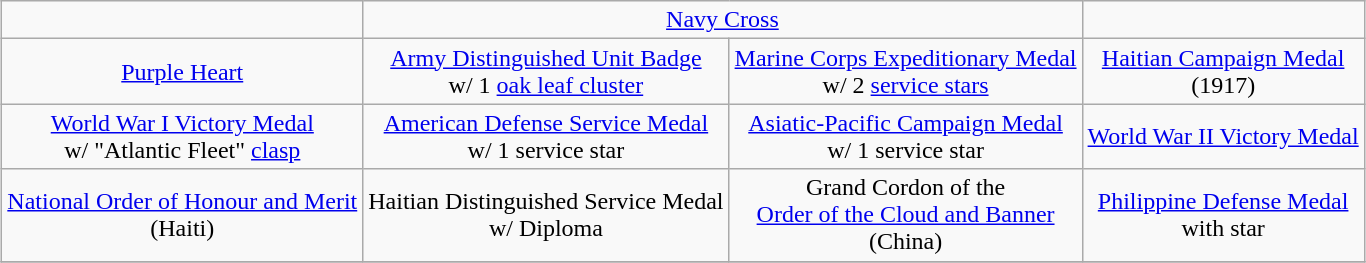<table class="wikitable" style="margin:1em auto; text-align:center;">
<tr>
<td></td>
<td colspan="2"><a href='#'>Navy Cross</a></td>
<td></td>
</tr>
<tr>
<td><a href='#'>Purple Heart</a></td>
<td><a href='#'>Army Distinguished Unit Badge</a> <br>w/ 1 <a href='#'>oak leaf cluster</a></td>
<td><a href='#'>Marine Corps Expeditionary Medal</a> <br>w/ 2 <a href='#'>service stars</a></td>
<td><a href='#'>Haitian Campaign Medal</a> <br>(1917)</td>
</tr>
<tr>
<td><a href='#'>World War I Victory Medal</a><br> w/ "Atlantic Fleet" <a href='#'>clasp</a></td>
<td><a href='#'>American Defense Service Medal</a> <br>w/ 1 service star</td>
<td><a href='#'>Asiatic-Pacific Campaign Medal</a> <br>w/ 1 service star</td>
<td><a href='#'>World War II Victory Medal</a></td>
</tr>
<tr>
<td><a href='#'>National Order of Honour and Merit</a><br>(Haiti)</td>
<td>Haitian Distinguished Service Medal <br>w/ Diploma</td>
<td>Grand Cordon of the <br><a href='#'>Order of the Cloud and Banner</a><br>(China)</td>
<td><a href='#'>Philippine Defense Medal</a><br>with star</td>
</tr>
<tr>
</tr>
</table>
